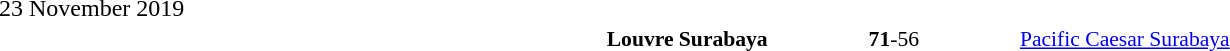<table cellspacing="1" style="width:100%;">
<tr>
<td>23 November 2019</td>
</tr>
<tr style="font-size:90%">
<td align="right"><strong>Louvre Surabaya</strong></td>
<td></td>
<td align="center"><strong>71</strong>-56</td>
<td></td>
<td><a href='#'>Pacific Caesar Surabaya</a></td>
</tr>
</table>
